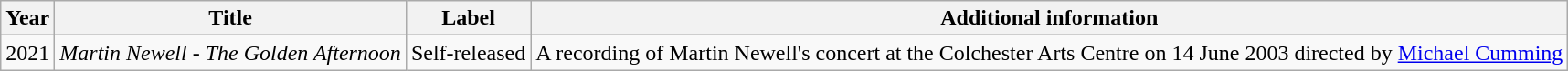<table class="wikitable">
<tr>
<th>Year</th>
<th>Title</th>
<th>Label</th>
<th>Additional information</th>
</tr>
<tr>
<td>2021</td>
<td><em>Martin Newell - The Golden Afternoon</em></td>
<td>Self-released</td>
<td>A recording of Martin Newell's concert at the Colchester Arts Centre on 14 June 2003 directed by <a href='#'>Michael Cumming</a></td>
</tr>
</table>
